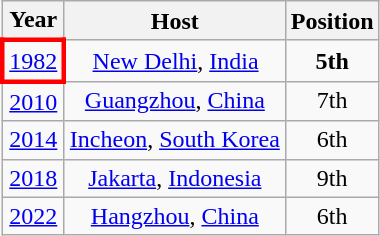<table class="wikitable" style="text-align: center;">
<tr>
<th>Year</th>
<th>Host</th>
<th>Position</th>
</tr>
<tr>
<td style="border: 3px solid red"><a href='#'>1982</a></td>
<td> <a href='#'>New Delhi</a>, <a href='#'>India</a></td>
<td><strong>5th</strong></td>
</tr>
<tr>
<td><a href='#'>2010</a></td>
<td> <a href='#'>Guangzhou</a>, <a href='#'>China</a></td>
<td>7th</td>
</tr>
<tr>
<td><a href='#'>2014</a></td>
<td> <a href='#'>Incheon</a>, <a href='#'>South Korea</a></td>
<td>6th</td>
</tr>
<tr>
<td><a href='#'>2018</a></td>
<td> <a href='#'>Jakarta</a>, <a href='#'>Indonesia</a></td>
<td>9th</td>
</tr>
<tr>
<td><a href='#'>2022</a></td>
<td> <a href='#'>Hangzhou</a>, <a href='#'>China</a></td>
<td>6th</td>
</tr>
</table>
